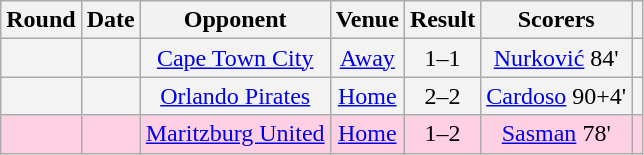<table class="wikitable sortable" style="text-align:center;">
<tr>
<th>Round</th>
<th>Date</th>
<th>Opponent</th>
<th>Venue</th>
<th>Result</th>
<th class=unsortable>Scorers</th>
<th></th>
</tr>
<tr style="background-color: #f3f3f3;">
<td></td>
<td></td>
<td><a href='#'>Cape Town City</a></td>
<td><a href='#'>Away</a></td>
<td>1–1 </td>
<td><a href='#'>Nurković</a> 84'</td>
<td></td>
</tr>
<tr style="background-color: #f3f3f3;">
<td></td>
<td></td>
<td><a href='#'>Orlando Pirates</a></td>
<td><a href='#'>Home</a></td>
<td>2–2 </td>
<td><a href='#'>Cardoso</a> 90+4'</td>
<td></td>
</tr>
<tr style="background-color: #ffd0e3;">
<td></td>
<td></td>
<td><a href='#'>Maritzburg United</a></td>
<td><a href='#'>Home</a></td>
<td>1–2</td>
<td><a href='#'>Sasman</a> 78'</td>
<td></td>
</tr>
</table>
